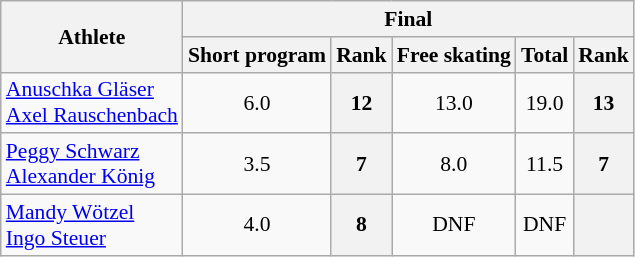<table class="wikitable" style="font-size:90%">
<tr>
<th rowspan="2">Athlete</th>
<th colspan="9">Final</th>
</tr>
<tr>
<th>Short program</th>
<th>Rank</th>
<th>Free skating</th>
<th>Total</th>
<th>Rank</th>
</tr>
<tr>
<td><a href='#'>Anuschka Gläser</a><br><a href='#'>Axel Rauschenbach</a></td>
<td align="center">6.0</td>
<th align="center">12</th>
<td align="center">13.0</td>
<td align="center">19.0</td>
<th align="center">13</th>
</tr>
<tr>
<td><a href='#'>Peggy Schwarz</a><br><a href='#'>Alexander König</a></td>
<td align="center">3.5</td>
<th align="center">7</th>
<td align="center">8.0</td>
<td align="center">11.5</td>
<th align="center">7</th>
</tr>
<tr>
<td><a href='#'>Mandy Wötzel</a><br><a href='#'>Ingo Steuer</a></td>
<td align="center">4.0</td>
<th align="center">8</th>
<td align="center">DNF</td>
<td align="center">DNF</td>
<th align="center"></th>
</tr>
</table>
